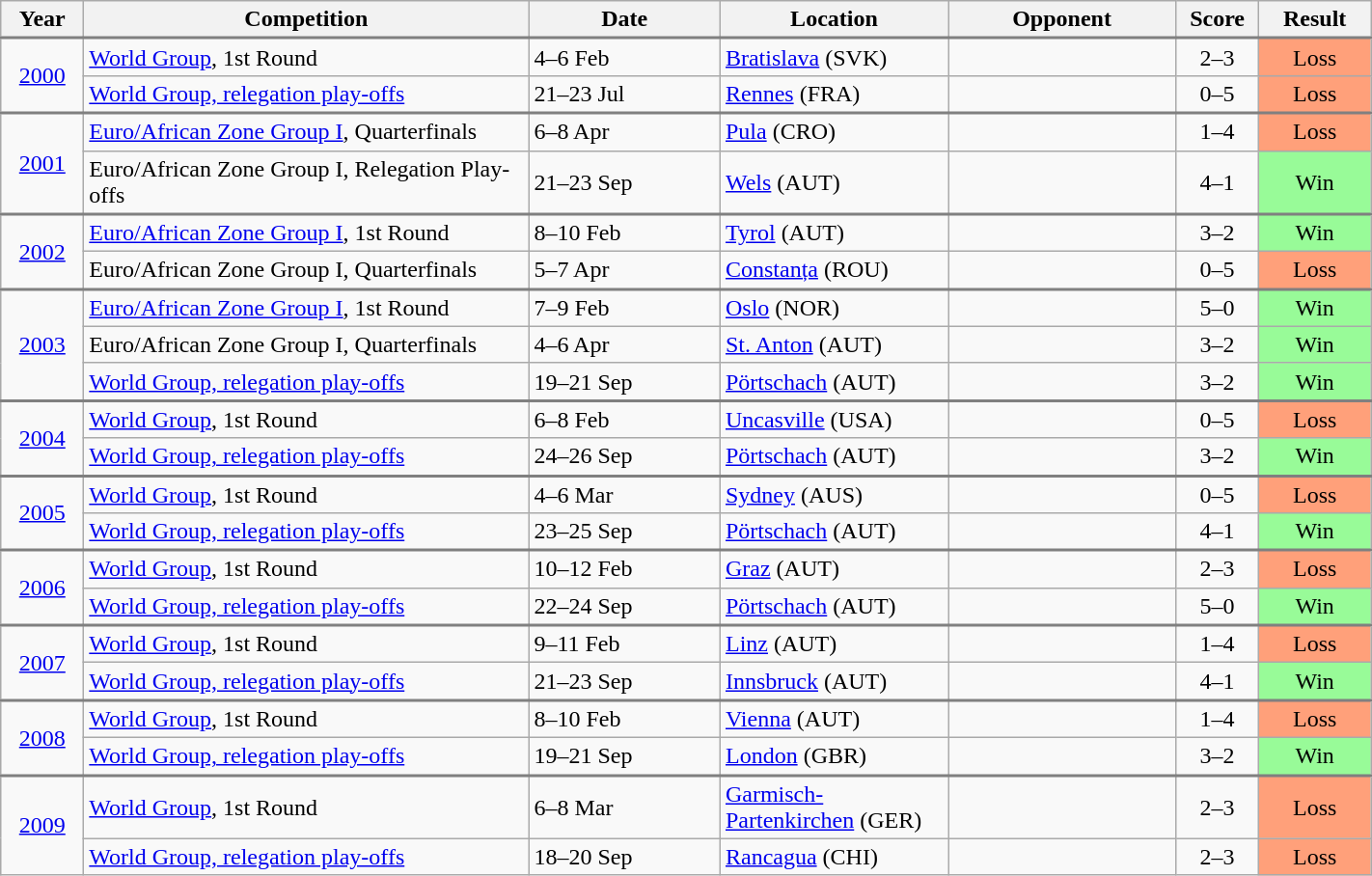<table class="wikitable collapsible collapsed">
<tr>
<th width="50">Year</th>
<th width="300">Competition</th>
<th width="125">Date</th>
<th width="150">Location</th>
<th width="150">Opponent</th>
<th width="50">Score</th>
<th width="70">Result</th>
</tr>
<tr style="border-top:2px solid gray;">
<td align="center" rowspan="2"><a href='#'>2000</a></td>
<td><a href='#'>World Group</a>, 1st Round</td>
<td>4–6 Feb</td>
<td><a href='#'>Bratislava</a> (SVK)</td>
<td></td>
<td align="center">2–3</td>
<td align="center" bgcolor="#FFA07A">Loss</td>
</tr>
<tr>
<td><a href='#'>World Group, relegation play-offs</a></td>
<td>21–23 Jul</td>
<td><a href='#'>Rennes</a> (FRA)</td>
<td></td>
<td align="center">0–5</td>
<td align="center" bgcolor="#FFA07A">Loss</td>
</tr>
<tr style="border-top:2px solid gray;">
<td align="center" rowspan="2"><a href='#'>2001</a></td>
<td><a href='#'>Euro/African Zone Group I</a>, Quarterfinals</td>
<td>6–8 Apr</td>
<td><a href='#'>Pula</a> (CRO)</td>
<td></td>
<td align="center">1–4</td>
<td align="center" bgcolor="#FFA07A">Loss</td>
</tr>
<tr>
<td>Euro/African Zone Group I, Relegation Play-offs</td>
<td>21–23 Sep</td>
<td><a href='#'>Wels</a> (AUT)</td>
<td></td>
<td align="center">4–1</td>
<td align="center" bgcolor="#98FB98">Win</td>
</tr>
<tr style="border-top:2px solid gray;">
<td align="center" rowspan="2"><a href='#'>2002</a></td>
<td><a href='#'>Euro/African Zone Group I</a>, 1st Round</td>
<td>8–10 Feb</td>
<td><a href='#'>Tyrol</a> (AUT)</td>
<td></td>
<td align="center">3–2</td>
<td align="center" bgcolor="#98FB98">Win</td>
</tr>
<tr>
<td>Euro/African Zone Group I, Quarterfinals</td>
<td>5–7 Apr</td>
<td><a href='#'>Constanța</a> (ROU)</td>
<td></td>
<td align="center">0–5</td>
<td align="center" bgcolor="#FFA07A">Loss</td>
</tr>
<tr style="border-top:2px solid gray;">
<td align="center" rowspan="3"><a href='#'>2003</a></td>
<td><a href='#'>Euro/African Zone Group I</a>, 1st Round</td>
<td>7–9 Feb</td>
<td><a href='#'>Oslo</a> (NOR)</td>
<td></td>
<td align="center">5–0</td>
<td align="center" bgcolor="#98FB98">Win</td>
</tr>
<tr>
<td>Euro/African Zone Group I, Quarterfinals</td>
<td>4–6 Apr</td>
<td><a href='#'>St. Anton</a> (AUT)</td>
<td></td>
<td align="center">3–2</td>
<td align="center" bgcolor="#98FB98">Win</td>
</tr>
<tr>
<td><a href='#'>World Group, relegation play-offs</a></td>
<td>19–21 Sep</td>
<td><a href='#'>Pörtschach</a> (AUT)</td>
<td></td>
<td align="center">3–2</td>
<td align="center" bgcolor="#98FB98">Win</td>
</tr>
<tr style="border-top:2px solid gray;">
<td align="center" rowspan="2"><a href='#'>2004</a></td>
<td><a href='#'>World Group</a>, 1st Round</td>
<td>6–8 Feb</td>
<td><a href='#'>Uncasville</a> (USA)</td>
<td></td>
<td align="center">0–5</td>
<td align="center" bgcolor="#FFA07A">Loss</td>
</tr>
<tr>
<td><a href='#'>World Group, relegation play-offs</a></td>
<td>24–26 Sep</td>
<td><a href='#'>Pörtschach</a> (AUT)</td>
<td></td>
<td align="center">3–2</td>
<td align="center" bgcolor="#98FB98">Win</td>
</tr>
<tr style="border-top:2px solid gray;">
<td align="center" rowspan="2"><a href='#'>2005</a></td>
<td><a href='#'>World Group</a>, 1st Round</td>
<td>4–6 Mar</td>
<td><a href='#'>Sydney</a> (AUS)</td>
<td></td>
<td align="center">0–5</td>
<td align="center" bgcolor="#FFA07A">Loss</td>
</tr>
<tr>
<td><a href='#'>World Group, relegation play-offs</a></td>
<td>23–25 Sep</td>
<td><a href='#'>Pörtschach</a> (AUT)</td>
<td></td>
<td align="center">4–1</td>
<td align="center" bgcolor="#98FB98">Win</td>
</tr>
<tr style="border-top:2px solid gray;">
<td align="center" rowspan="2"><a href='#'>2006</a></td>
<td><a href='#'>World Group</a>, 1st Round</td>
<td>10–12 Feb</td>
<td><a href='#'>Graz</a> (AUT)</td>
<td></td>
<td align="center">2–3</td>
<td align="center" bgcolor="#FFA07A">Loss</td>
</tr>
<tr>
<td><a href='#'>World Group, relegation play-offs</a></td>
<td>22–24 Sep</td>
<td><a href='#'>Pörtschach</a> (AUT)</td>
<td></td>
<td align="center">5–0</td>
<td align="center" bgcolor="#98FB98">Win</td>
</tr>
<tr style="border-top:2px solid gray;">
<td align="center" rowspan="2"><a href='#'>2007</a></td>
<td><a href='#'>World Group</a>, 1st Round</td>
<td>9–11 Feb</td>
<td><a href='#'>Linz</a> (AUT)</td>
<td></td>
<td align="center">1–4</td>
<td align="center" bgcolor="#FFA07A">Loss</td>
</tr>
<tr>
<td><a href='#'>World Group, relegation play-offs</a></td>
<td>21–23 Sep</td>
<td><a href='#'>Innsbruck</a> (AUT)</td>
<td></td>
<td align="center">4–1</td>
<td align="center" bgcolor="#98FB98">Win</td>
</tr>
<tr style="border-top:2px solid gray;">
<td align="center" rowspan="2"><a href='#'>2008</a></td>
<td><a href='#'>World Group</a>, 1st Round</td>
<td>8–10 Feb</td>
<td><a href='#'>Vienna</a> (AUT)</td>
<td></td>
<td align="center">1–4</td>
<td align="center" bgcolor="#FFA07A">Loss</td>
</tr>
<tr>
<td><a href='#'>World Group, relegation play-offs</a></td>
<td>19–21 Sep</td>
<td><a href='#'>London</a> (GBR)</td>
<td></td>
<td align="center">3–2</td>
<td align="center" bgcolor="#98FB98">Win</td>
</tr>
<tr style="border-top:2px solid gray;">
<td align="center" rowspan="2"><a href='#'>2009</a></td>
<td><a href='#'>World Group</a>, 1st Round</td>
<td>6–8 Mar</td>
<td><a href='#'>Garmisch-Partenkirchen</a> (GER)</td>
<td></td>
<td align="center">2–3</td>
<td align="center" bgcolor="#FFA07A">Loss</td>
</tr>
<tr>
<td><a href='#'>World Group, relegation play-offs</a></td>
<td>18–20 Sep</td>
<td><a href='#'>Rancagua</a> (CHI)</td>
<td></td>
<td align="center">2–3</td>
<td align="center" bgcolor="#FFA07A">Loss</td>
</tr>
</table>
